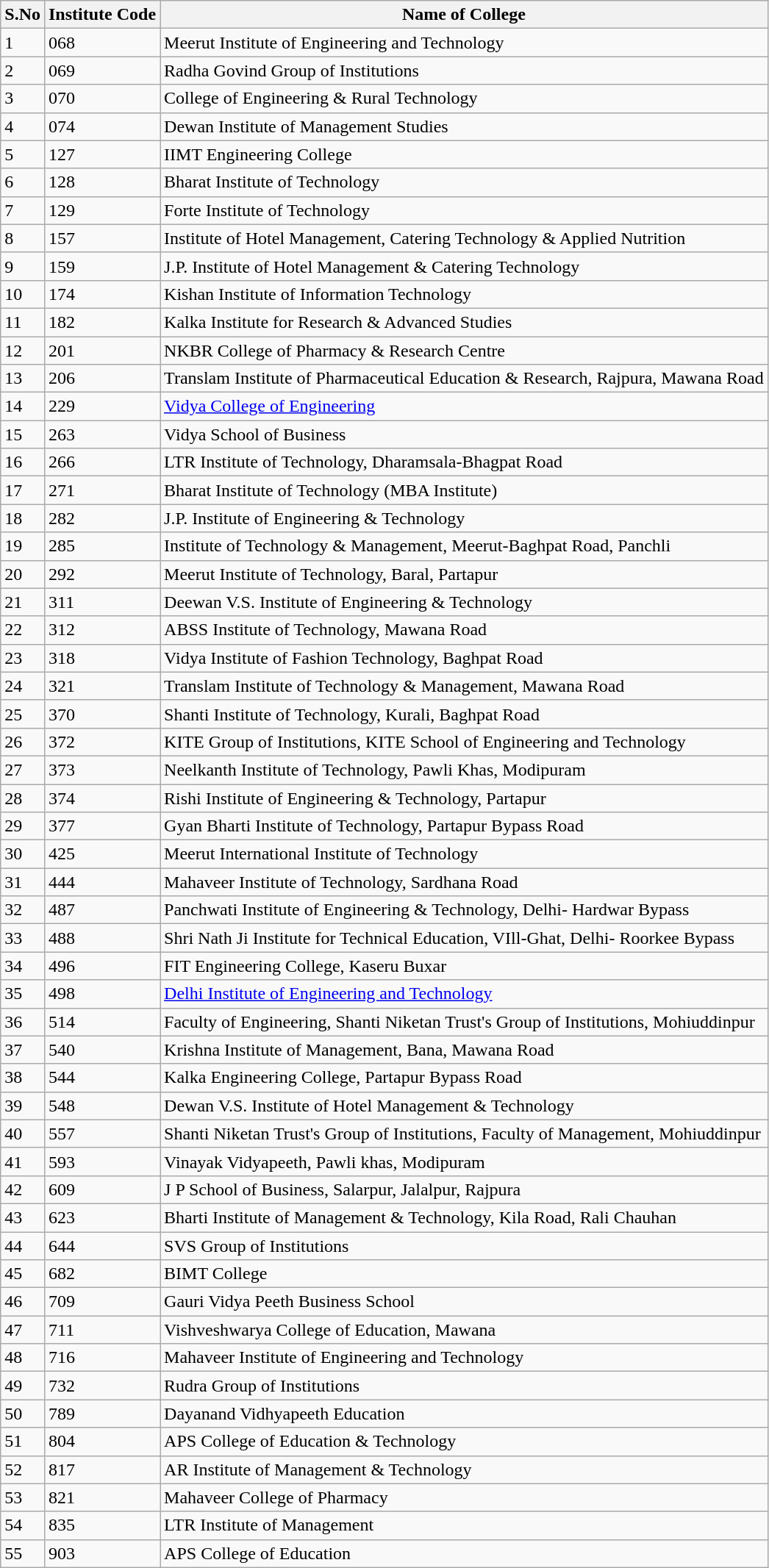<table class="wikitable sortable">
<tr>
<th>S.No</th>
<th>Institute Code</th>
<th>Name of College</th>
</tr>
<tr>
<td>1</td>
<td>068</td>
<td>Meerut Institute of Engineering and Technology</td>
</tr>
<tr>
<td>2</td>
<td>069</td>
<td>Radha Govind Group of Institutions</td>
</tr>
<tr>
<td>3</td>
<td>070</td>
<td>College of Engineering & Rural Technology</td>
</tr>
<tr>
<td>4</td>
<td>074</td>
<td>Dewan Institute of Management Studies</td>
</tr>
<tr>
<td>5</td>
<td>127</td>
<td>IIMT Engineering College</td>
</tr>
<tr>
<td>6</td>
<td>128</td>
<td>Bharat Institute of Technology</td>
</tr>
<tr>
<td>7</td>
<td>129</td>
<td>Forte Institute of Technology</td>
</tr>
<tr>
<td>8</td>
<td>157</td>
<td>Institute of Hotel Management, Catering Technology & Applied Nutrition</td>
</tr>
<tr>
<td>9</td>
<td>159</td>
<td>J.P. Institute of Hotel Management & Catering Technology</td>
</tr>
<tr>
<td>10</td>
<td>174</td>
<td>Kishan Institute of Information Technology</td>
</tr>
<tr>
<td>11</td>
<td>182</td>
<td>Kalka Institute for Research & Advanced Studies</td>
</tr>
<tr>
<td>12</td>
<td>201</td>
<td>NKBR College of Pharmacy & Research Centre</td>
</tr>
<tr>
<td>13</td>
<td>206</td>
<td>Translam Institute of Pharmaceutical Education & Research, Rajpura, Mawana Road</td>
</tr>
<tr>
<td>14</td>
<td>229</td>
<td><a href='#'>Vidya College of Engineering</a></td>
</tr>
<tr>
<td>15</td>
<td>263</td>
<td>Vidya School of Business</td>
</tr>
<tr>
<td>16</td>
<td>266</td>
<td>LTR Institute of Technology, Dharamsala-Bhagpat Road</td>
</tr>
<tr>
<td>17</td>
<td>271</td>
<td>Bharat Institute of Technology (MBA Institute)</td>
</tr>
<tr>
<td>18</td>
<td>282</td>
<td>J.P. Institute of Engineering & Technology</td>
</tr>
<tr>
<td>19</td>
<td>285</td>
<td>Institute of Technology & Management, Meerut-Baghpat Road, Panchli</td>
</tr>
<tr>
<td>20</td>
<td>292</td>
<td>Meerut Institute of Technology, Baral, Partapur</td>
</tr>
<tr>
<td>21</td>
<td>311</td>
<td>Deewan V.S. Institute of Engineering & Technology</td>
</tr>
<tr>
<td>22</td>
<td>312</td>
<td>ABSS Institute of Technology, Mawana Road</td>
</tr>
<tr>
<td>23</td>
<td>318</td>
<td>Vidya Institute of Fashion Technology, Baghpat Road</td>
</tr>
<tr>
<td>24</td>
<td>321</td>
<td>Translam Institute of Technology & Management, Mawana Road</td>
</tr>
<tr>
<td>25</td>
<td>370</td>
<td>Shanti Institute of Technology, Kurali, Baghpat Road</td>
</tr>
<tr>
<td>26</td>
<td>372</td>
<td>KITE Group of Institutions, KITE School of Engineering and Technology</td>
</tr>
<tr>
<td>27</td>
<td>373</td>
<td>Neelkanth Institute of Technology, Pawli Khas, Modipuram</td>
</tr>
<tr>
<td>28</td>
<td>374</td>
<td>Rishi Institute of Engineering & Technology, Partapur</td>
</tr>
<tr>
<td>29</td>
<td>377</td>
<td>Gyan Bharti Institute of Technology, Partapur Bypass Road</td>
</tr>
<tr>
<td>30</td>
<td>425</td>
<td>Meerut International Institute of Technology</td>
</tr>
<tr>
<td>31</td>
<td>444</td>
<td>Mahaveer Institute of Technology, Sardhana Road</td>
</tr>
<tr>
<td>32</td>
<td>487</td>
<td>Panchwati Institute of Engineering & Technology, Delhi- Hardwar Bypass</td>
</tr>
<tr>
<td>33</td>
<td>488</td>
<td>Shri Nath Ji Institute for Technical Education, VIll-Ghat, Delhi- Roorkee Bypass</td>
</tr>
<tr>
<td>34</td>
<td>496</td>
<td>FIT Engineering College, Kaseru Buxar</td>
</tr>
<tr>
<td>35</td>
<td>498</td>
<td><a href='#'>Delhi Institute of Engineering and Technology</a></td>
</tr>
<tr>
<td>36</td>
<td>514</td>
<td>Faculty of Engineering, Shanti Niketan Trust's Group of Institutions, Mohiuddinpur</td>
</tr>
<tr>
<td>37</td>
<td>540</td>
<td>Krishna Institute of Management, Bana, Mawana Road</td>
</tr>
<tr>
<td>38</td>
<td>544</td>
<td>Kalka Engineering College, Partapur Bypass Road</td>
</tr>
<tr>
<td>39</td>
<td>548</td>
<td>Dewan V.S. Institute of Hotel Management & Technology</td>
</tr>
<tr>
<td>40</td>
<td>557</td>
<td>Shanti Niketan Trust's Group of Institutions, Faculty of Management, Mohiuddinpur</td>
</tr>
<tr>
<td>41</td>
<td>593</td>
<td>Vinayak Vidyapeeth, Pawli khas, Modipuram</td>
</tr>
<tr>
<td>42</td>
<td>609</td>
<td>J P School of Business, Salarpur, Jalalpur, Rajpura</td>
</tr>
<tr>
<td>43</td>
<td>623</td>
<td>Bharti Institute of Management & Technology, Kila Road, Rali Chauhan</td>
</tr>
<tr>
<td>44</td>
<td>644</td>
<td>SVS Group of Institutions</td>
</tr>
<tr>
<td>45</td>
<td>682</td>
<td>BIMT College</td>
</tr>
<tr>
<td>46</td>
<td>709</td>
<td>Gauri Vidya Peeth Business School</td>
</tr>
<tr>
<td>47</td>
<td>711</td>
<td>Vishveshwarya College of Education, Mawana</td>
</tr>
<tr>
<td>48</td>
<td>716</td>
<td>Mahaveer Institute of Engineering and Technology</td>
</tr>
<tr>
<td>49</td>
<td>732</td>
<td>Rudra Group of Institutions</td>
</tr>
<tr>
<td>50</td>
<td>789</td>
<td>Dayanand Vidhyapeeth Education</td>
</tr>
<tr>
<td>51</td>
<td>804</td>
<td>APS College of Education & Technology</td>
</tr>
<tr>
<td>52</td>
<td>817</td>
<td>AR Institute of Management & Technology</td>
</tr>
<tr>
<td>53</td>
<td>821</td>
<td>Mahaveer College of Pharmacy</td>
</tr>
<tr>
<td>54</td>
<td>835</td>
<td>LTR Institute of Management</td>
</tr>
<tr>
<td>55</td>
<td>903</td>
<td>APS College of Education</td>
</tr>
</table>
